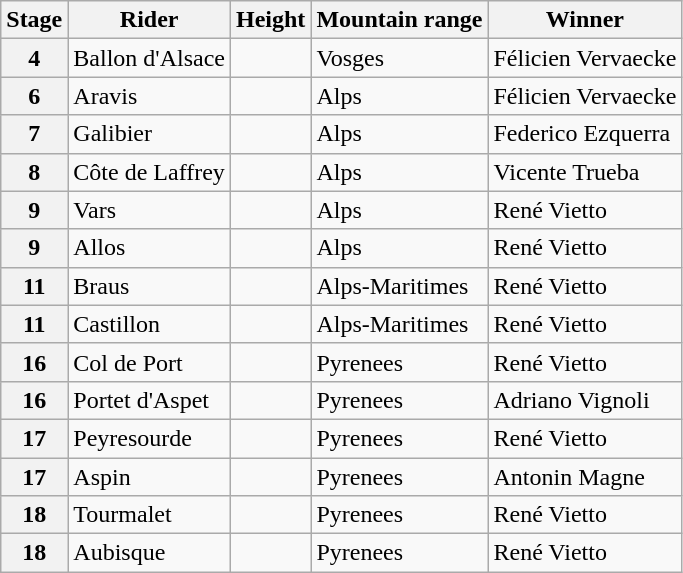<table class="wikitable sortable">
<tr>
<th>Stage</th>
<th scope="col">Rider</th>
<th>Height</th>
<th>Mountain range</th>
<th scope="col">Winner</th>
</tr>
<tr>
<th scope="row">4</th>
<td>Ballon d'Alsace</td>
<td></td>
<td>Vosges</td>
<td>Félicien Vervaecke</td>
</tr>
<tr>
<th scope="row">6</th>
<td>Aravis</td>
<td></td>
<td>Alps</td>
<td>Félicien Vervaecke</td>
</tr>
<tr>
<th scope="row">7</th>
<td>Galibier</td>
<td></td>
<td>Alps</td>
<td>Federico Ezquerra</td>
</tr>
<tr>
<th scope="row">8</th>
<td>Côte de Laffrey</td>
<td></td>
<td>Alps</td>
<td>Vicente Trueba</td>
</tr>
<tr>
<th scope="row">9</th>
<td>Vars</td>
<td></td>
<td>Alps</td>
<td>René Vietto</td>
</tr>
<tr>
<th scope="row">9</th>
<td>Allos</td>
<td></td>
<td>Alps</td>
<td>René Vietto</td>
</tr>
<tr>
<th scope="row">11</th>
<td>Braus</td>
<td></td>
<td>Alps-Maritimes</td>
<td>René Vietto</td>
</tr>
<tr>
<th scope="row">11</th>
<td>Castillon</td>
<td></td>
<td>Alps-Maritimes</td>
<td>René Vietto</td>
</tr>
<tr>
<th scope="row">16</th>
<td>Col de Port</td>
<td></td>
<td>Pyrenees</td>
<td>René Vietto</td>
</tr>
<tr>
<th scope="row">16</th>
<td>Portet d'Aspet</td>
<td></td>
<td>Pyrenees</td>
<td>Adriano Vignoli</td>
</tr>
<tr>
<th scope="row">17</th>
<td>Peyresourde</td>
<td></td>
<td>Pyrenees</td>
<td>René Vietto</td>
</tr>
<tr>
<th scope="row">17</th>
<td>Aspin</td>
<td></td>
<td>Pyrenees</td>
<td>Antonin Magne</td>
</tr>
<tr>
<th scope="row">18</th>
<td>Tourmalet</td>
<td></td>
<td>Pyrenees</td>
<td>René Vietto</td>
</tr>
<tr>
<th scope="row">18</th>
<td>Aubisque</td>
<td></td>
<td>Pyrenees</td>
<td>René Vietto</td>
</tr>
</table>
